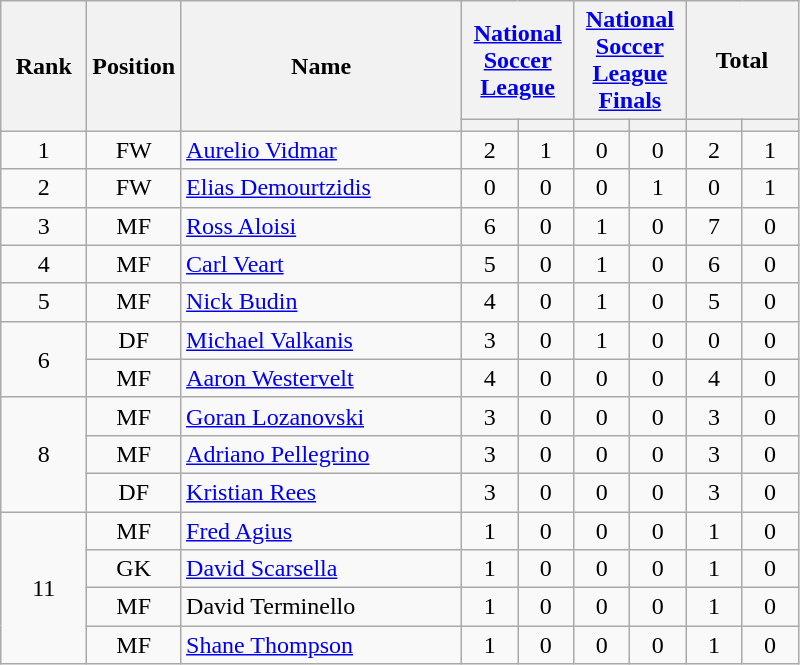<table class="wikitable" style="text-align: center;">
<tr>
<th rowspan="2" style="width:50px;">Rank</th>
<th rowspan="2" style="width:50px;">Position</th>
<th rowspan="2" style="width:180px;">Name</th>
<th colspan="2"><a href='#'>National Soccer League</a></th>
<th colspan="2"><a href='#'>National Soccer League Finals</a></th>
<th colspan="2">Total</th>
</tr>
<tr>
<th style="width:30px;"></th>
<th style="width:30px;"></th>
<th style="width:30px;"></th>
<th style="width:30px;"></th>
<th style="width:30px;"></th>
<th style="width:30px;"></th>
</tr>
<tr>
<td rowspan="1">1</td>
<td>FW</td>
<td align=left> <a href='#'>Aurelio Vidmar</a><br></td>
<td>2</td>
<td>1<br></td>
<td>0</td>
<td>0<br></td>
<td>2</td>
<td>1</td>
</tr>
<tr>
<td rowspan="1">2</td>
<td>FW</td>
<td align=left> <a href='#'>Elias Demourtzidis</a><br></td>
<td>0</td>
<td>0<br></td>
<td>0</td>
<td>1<br></td>
<td>0</td>
<td>1</td>
</tr>
<tr>
<td rowspan="1">3</td>
<td>MF</td>
<td align=left> <a href='#'>Ross Aloisi</a><br></td>
<td>6</td>
<td>0<br></td>
<td>1</td>
<td>0<br></td>
<td>7</td>
<td>0</td>
</tr>
<tr>
<td rowspan="1">4</td>
<td>MF</td>
<td align=left> <a href='#'>Carl Veart</a><br></td>
<td>5</td>
<td>0<br></td>
<td>1</td>
<td>0<br></td>
<td>6</td>
<td>0</td>
</tr>
<tr>
<td rowspan="1">5</td>
<td>MF</td>
<td align=left> <a href='#'>Nick Budin</a><br></td>
<td>4</td>
<td>0<br></td>
<td>1</td>
<td>0<br></td>
<td>5</td>
<td>0</td>
</tr>
<tr>
<td rowspan="2">6</td>
<td>DF</td>
<td align=left> <a href='#'>Michael Valkanis</a><br></td>
<td>3</td>
<td>0<br></td>
<td>1</td>
<td>0<br></td>
<td>0</td>
<td>0</td>
</tr>
<tr>
<td>MF</td>
<td align=left> <a href='#'>Aaron Westervelt</a><br></td>
<td>4</td>
<td>0<br></td>
<td>0</td>
<td>0<br></td>
<td>4</td>
<td>0</td>
</tr>
<tr>
<td rowspan="3">8</td>
<td>MF</td>
<td align=left> <a href='#'>Goran Lozanovski</a><br></td>
<td>3</td>
<td>0<br></td>
<td>0</td>
<td>0<br></td>
<td>3</td>
<td>0</td>
</tr>
<tr>
<td>MF</td>
<td align=left> <a href='#'>Adriano Pellegrino</a><br></td>
<td>3</td>
<td>0<br></td>
<td>0</td>
<td>0<br></td>
<td>3</td>
<td>0</td>
</tr>
<tr>
<td>DF</td>
<td align=left> <a href='#'>Kristian Rees</a><br></td>
<td>3</td>
<td>0<br></td>
<td>0</td>
<td>0<br></td>
<td>3</td>
<td>0</td>
</tr>
<tr>
<td rowspan="4">11</td>
<td>MF</td>
<td align=left> <a href='#'>Fred Agius</a><br></td>
<td>1</td>
<td>0<br></td>
<td>0</td>
<td>0<br></td>
<td>1</td>
<td>0</td>
</tr>
<tr>
<td>GK</td>
<td align=left> <a href='#'>David Scarsella</a><br></td>
<td>1</td>
<td>0<br></td>
<td>0</td>
<td>0<br></td>
<td>1</td>
<td>0</td>
</tr>
<tr>
<td>MF</td>
<td align=left> David Terminello<br></td>
<td>1</td>
<td>0<br></td>
<td>0</td>
<td>0<br></td>
<td>1</td>
<td>0</td>
</tr>
<tr>
<td>MF</td>
<td align=left> <a href='#'>Shane Thompson</a><br></td>
<td>1</td>
<td>0<br></td>
<td>0</td>
<td>0<br></td>
<td>1</td>
<td>0</td>
</tr>
</table>
